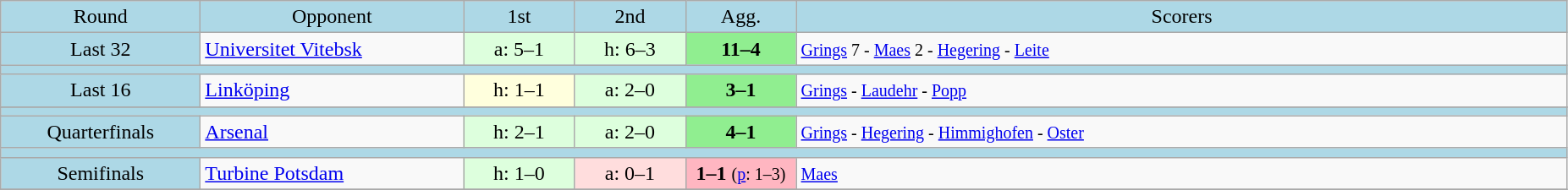<table class="wikitable" style="text-align:center">
<tr bgcolor=lightblue>
<td width=150px>Round</td>
<td width=200px>Opponent</td>
<td width=80px>1st</td>
<td width=80px>2nd</td>
<td width=80px>Agg.</td>
<td width=600px>Scorers</td>
</tr>
<tr>
<td bgcolor=lightblue>Last 32</td>
<td align=left> <a href='#'>Universitet Vitebsk</a></td>
<td bgcolor="#ddffdd">a: 5–1</td>
<td bgcolor="#ddffdd">h: 6–3</td>
<td bgcolor=lightgreen><strong>11–4</strong></td>
<td align=left><small><a href='#'>Grings</a> 7 - <a href='#'>Maes</a> 2 - <a href='#'>Hegering</a> - <a href='#'>Leite</a></small></td>
</tr>
<tr bgcolor=lightblue>
<td colspan=6></td>
</tr>
<tr>
<td bgcolor=lightblue>Last 16</td>
<td align=left> <a href='#'>Linköping</a></td>
<td bgcolor="#ffffdd">h: 1–1</td>
<td bgcolor="#ddffdd">a: 2–0</td>
<td bgcolor=lightgreen><strong>3–1</strong></td>
<td align=left><small><a href='#'>Grings</a> - <a href='#'>Laudehr</a> - <a href='#'>Popp</a></small></td>
</tr>
<tr>
</tr>
<tr bgcolor=lightblue>
<td colspan=6></td>
</tr>
<tr>
<td bgcolor=lightblue>Quarterfinals</td>
<td align=left> <a href='#'>Arsenal</a></td>
<td bgcolor="#ddffdd">h: 2–1</td>
<td bgcolor="#ddffdd">a: 2–0</td>
<td bgcolor=lightgreen><strong>4–1</strong></td>
<td align=left><small><a href='#'>Grings</a> - <a href='#'>Hegering</a> - <a href='#'>Himmighofen</a> - <a href='#'>Oster</a></small></td>
</tr>
<tr bgcolor=lightblue>
<td colspan=6></td>
</tr>
<tr>
<td bgcolor=lightblue>Semifinals</td>
<td align=left> <a href='#'>Turbine Potsdam</a></td>
<td bgcolor="#ddffdd">h: 1–0</td>
<td bgcolor="#ffdddd">a: 0–1</td>
<td bgcolor=lightpink><strong>1–1</strong> <small>(<a href='#'>p</a>: 1–3)</small></td>
<td align=left><small><a href='#'>Maes</a></small></td>
</tr>
<tr>
</tr>
</table>
